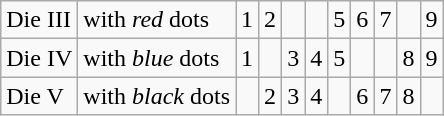<table border="1" class="wikitable">
<tr>
<td>Die III</td>
<td>with <em>red</em> dots</td>
<td>1</td>
<td>2</td>
<td></td>
<td></td>
<td>5</td>
<td>6</td>
<td>7</td>
<td></td>
<td>9</td>
</tr>
<tr>
<td>Die IV</td>
<td>with <em>blue</em> dots</td>
<td>1</td>
<td></td>
<td>3</td>
<td>4</td>
<td>5</td>
<td></td>
<td></td>
<td>8</td>
<td>9</td>
</tr>
<tr>
<td>Die V</td>
<td>with <em>black</em> dots</td>
<td></td>
<td>2</td>
<td>3</td>
<td>4</td>
<td></td>
<td>6</td>
<td>7</td>
<td>8</td>
<td> </td>
</tr>
</table>
